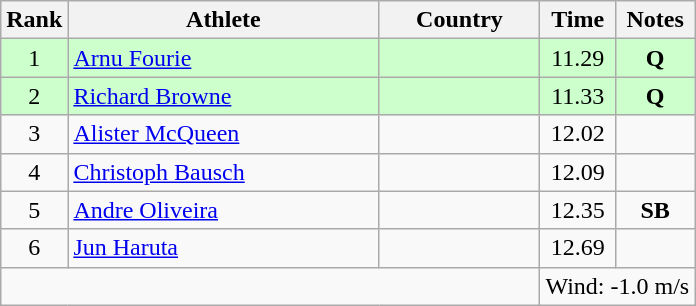<table class="wikitable sortable" style="text-align:center">
<tr>
<th>Rank</th>
<th style="width:200px">Athlete</th>
<th style="width:100px">Country</th>
<th>Time</th>
<th>Notes</th>
</tr>
<tr style="background:#cfc;">
<td>1</td>
<td style="text-align:left;"><a href='#'>Arnu Fourie</a></td>
<td style="text-align:left;"></td>
<td>11.29</td>
<td><strong>Q</strong></td>
</tr>
<tr style="background:#cfc;">
<td>2</td>
<td style="text-align:left;"><a href='#'>Richard Browne</a></td>
<td style="text-align:left;"></td>
<td>11.33</td>
<td><strong>Q</strong></td>
</tr>
<tr>
<td>3</td>
<td style="text-align:left;"><a href='#'>Alister McQueen</a></td>
<td style="text-align:left;"></td>
<td>12.02</td>
<td></td>
</tr>
<tr>
<td>4</td>
<td style="text-align:left;"><a href='#'>Christoph Bausch</a></td>
<td style="text-align:left;"></td>
<td>12.09</td>
<td></td>
</tr>
<tr>
<td>5</td>
<td style="text-align:left;"><a href='#'>Andre Oliveira</a></td>
<td style="text-align:left;"></td>
<td>12.35</td>
<td><strong>SB</strong></td>
</tr>
<tr>
<td>6</td>
<td style="text-align:left;"><a href='#'>Jun Haruta</a></td>
<td style="text-align:left;"></td>
<td>12.69</td>
<td></td>
</tr>
<tr class="sortbottom">
<td colspan="3"></td>
<td colspan="2">Wind: -1.0 m/s</td>
</tr>
</table>
